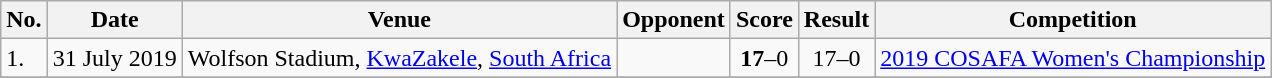<table class="wikitable">
<tr>
<th>No.</th>
<th>Date</th>
<th>Venue</th>
<th>Opponent</th>
<th>Score</th>
<th>Result</th>
<th>Competition</th>
</tr>
<tr>
<td>1.</td>
<td>31 July 2019</td>
<td>Wolfson Stadium, <a href='#'>KwaZakele</a>, <a href='#'>South Africa</a></td>
<td></td>
<td align="center"><strong>17</strong>–0</td>
<td align="center">17–0</td>
<td><a href='#'>2019 COSAFA Women's Championship</a></td>
</tr>
<tr>
</tr>
</table>
